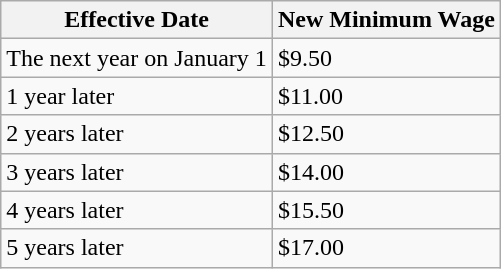<table class="wikitable">
<tr>
<th>Effective Date</th>
<th>New Minimum Wage</th>
</tr>
<tr>
<td>The next year on January 1</td>
<td>$9.50</td>
</tr>
<tr>
<td>1 year later</td>
<td>$11.00</td>
</tr>
<tr>
<td>2 years later</td>
<td>$12.50</td>
</tr>
<tr>
<td>3 years later</td>
<td>$14.00</td>
</tr>
<tr>
<td>4 years later</td>
<td>$15.50</td>
</tr>
<tr>
<td>5 years later</td>
<td>$17.00</td>
</tr>
</table>
